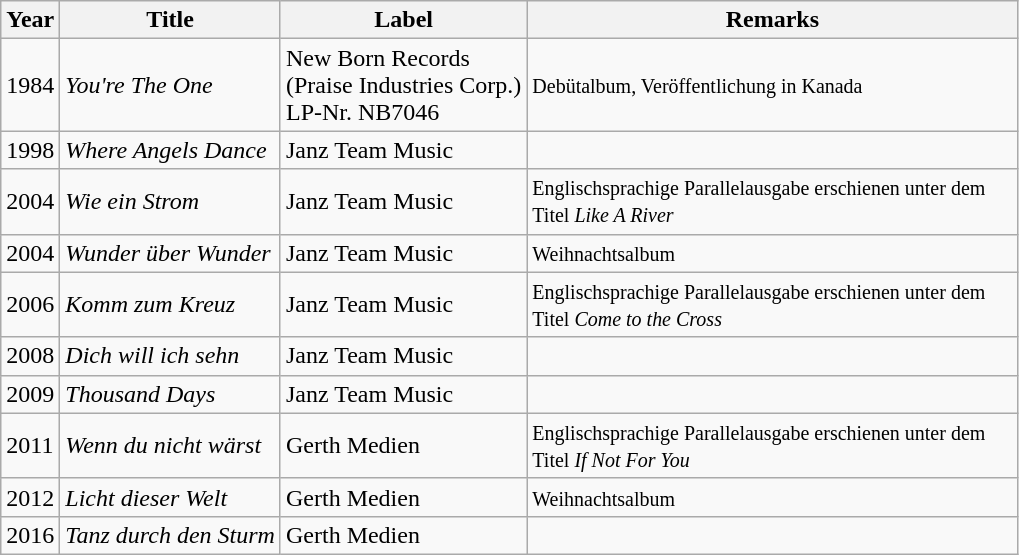<table class="wikitable">
<tr>
<th>Year</th>
<th>Title</th>
<th>Label</th>
<th style="width:20em;">Remarks</th>
</tr>
<tr>
<td>1984</td>
<td><em>You're The One</em></td>
<td>New Born Records<br>(Praise Industries Corp.)<br>LP-Nr. NB7046</td>
<td><small>Debütalbum, Veröffentlichung in Kanada </small></td>
</tr>
<tr>
<td>1998</td>
<td><em>Where Angels Dance</em></td>
<td>Janz Team Music</td>
<td></td>
</tr>
<tr>
<td>2004</td>
<td><em>Wie ein Strom</em></td>
<td>Janz Team Music</td>
<td><small>Englischsprachige Parallelausgabe erschienen unter dem Titel <em>Like A River</em></small></td>
</tr>
<tr>
<td>2004</td>
<td><em>Wunder über Wunder</em></td>
<td>Janz Team Music</td>
<td><small>Weihnachtsalbum</small></td>
</tr>
<tr>
<td>2006</td>
<td><em>Komm zum Kreuz</em></td>
<td>Janz Team Music</td>
<td><small>Englischsprachige Parallelausgabe erschienen unter dem Titel <em>Come to the Cross</em></small></td>
</tr>
<tr>
<td>2008</td>
<td><em>Dich will ich sehn</em></td>
<td>Janz Team Music</td>
<td></td>
</tr>
<tr>
<td>2009</td>
<td><em>Thousand Days</em></td>
<td>Janz Team Music</td>
<td></td>
</tr>
<tr>
<td>2011</td>
<td><em>Wenn du nicht wärst</em></td>
<td>Gerth Medien</td>
<td><small>Englischsprachige Parallelausgabe erschienen unter dem Titel <em>If Not For You</em></small></td>
</tr>
<tr>
<td>2012</td>
<td><em>Licht dieser Welt</em></td>
<td>Gerth Medien</td>
<td><small>Weihnachtsalbum</small></td>
</tr>
<tr>
<td>2016</td>
<td><em>Tanz durch den Sturm</em></td>
<td>Gerth Medien</td>
<td></td>
</tr>
</table>
